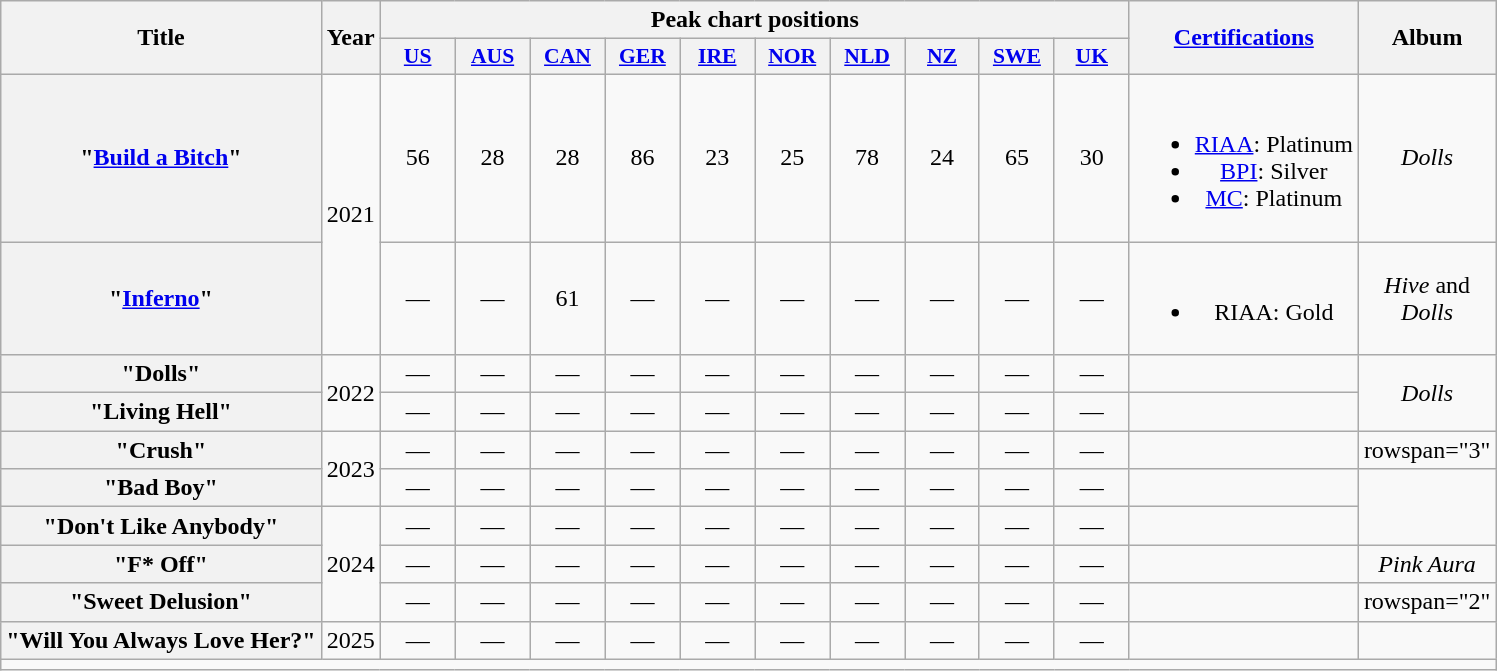<table class="wikitable plainrowheaders" style="text-align:center;">
<tr>
<th scope="col" rowspan="2">Title</th>
<th scope="col" rowspan="2">Year</th>
<th scope="col" colspan="10">Peak chart positions</th>
<th scope="col" rowspan="2"><a href='#'>Certifications</a></th>
<th scope="col" rowspan="2">Album</th>
</tr>
<tr>
<th scope="col" style="width:3em;font-size:90%;"><a href='#'>US</a><br></th>
<th scope="col" style="width:3em;font-size:90%;"><a href='#'>AUS</a><br></th>
<th scope="col" style="width:3em;font-size:90%;"><a href='#'>CAN</a><br></th>
<th scope="col" style="width:3em;font-size:90%;"><a href='#'>GER</a><br></th>
<th scope="col" style="width:3em;font-size:90%;"><a href='#'>IRE</a><br></th>
<th scope="col" style="width:3em;font-size:90%;"><a href='#'>NOR</a><br></th>
<th scope="col" style="width:3em;font-size:90%;"><a href='#'>NLD</a><br></th>
<th scope="col" style="width:3em;font-size:90%;"><a href='#'>NZ</a><br></th>
<th scope="col" style="width:3em;font-size:90%;"><a href='#'>SWE</a><br></th>
<th scope="col" style="width:3em;font-size:90%;"><a href='#'>UK</a><br></th>
</tr>
<tr>
<th scope="row">"<a href='#'>Build a Bitch</a>"</th>
<td rowspan="2">2021</td>
<td>56</td>
<td>28</td>
<td>28</td>
<td>86</td>
<td>23</td>
<td>25</td>
<td>78</td>
<td>24</td>
<td>65</td>
<td>30</td>
<td><br><ul><li><a href='#'>RIAA</a>: Platinum</li><li><a href='#'>BPI</a>: Silver</li><li><a href='#'>MC</a>: Platinum</li></ul></td>
<td><em>Dolls</em></td>
</tr>
<tr>
<th scope="row">"<a href='#'>Inferno</a>"<br></th>
<td>—</td>
<td>—</td>
<td>61</td>
<td>—</td>
<td>—</td>
<td>—</td>
<td>—</td>
<td>—</td>
<td>—</td>
<td>—</td>
<td><br><ul><li>RIAA: Gold</li></ul></td>
<td><em>Hive</em> and<br><em>Dolls</em></td>
</tr>
<tr>
<th scope="row">"Dolls"</th>
<td rowspan="2">2022</td>
<td>—</td>
<td>—</td>
<td>—</td>
<td>—</td>
<td>—</td>
<td>—</td>
<td>—</td>
<td>—</td>
<td>—</td>
<td>—</td>
<td></td>
<td rowspan="2"><em>Dolls</em></td>
</tr>
<tr>
<th scope="row">"Living Hell"</th>
<td>—</td>
<td>—</td>
<td>—</td>
<td>—</td>
<td>—</td>
<td>—</td>
<td>—</td>
<td>—</td>
<td>—</td>
<td>—</td>
<td></td>
</tr>
<tr>
<th scope="row">"Crush" <br></th>
<td rowspan="2">2023</td>
<td>—</td>
<td>—</td>
<td>—</td>
<td>—</td>
<td>—</td>
<td>—</td>
<td>—</td>
<td>—</td>
<td>—</td>
<td>—</td>
<td></td>
<td>rowspan="3" </td>
</tr>
<tr>
<th scope="row">"Bad Boy"<br></th>
<td>—</td>
<td>—</td>
<td>—</td>
<td>—</td>
<td>—</td>
<td>—</td>
<td>—</td>
<td>—</td>
<td>—</td>
<td>—</td>
<td></td>
</tr>
<tr>
<th scope="row">"Don't Like Anybody"<br></th>
<td rowspan="3">2024</td>
<td>—</td>
<td>—</td>
<td —>—</td>
<td>—</td>
<td>—</td>
<td>—</td>
<td>—</td>
<td>—</td>
<td>—</td>
<td>—</td>
<td></td>
</tr>
<tr>
<th scope="row">"F* Off"<br></th>
<td>—</td>
<td>—</td>
<td>—</td>
<td>—</td>
<td>—</td>
<td>—</td>
<td>—</td>
<td>—</td>
<td>—</td>
<td>—</td>
<td></td>
<td><em>Pink Aura</em></td>
</tr>
<tr>
<th scope="row">"Sweet Delusion"</th>
<td>—</td>
<td>—</td>
<td>—</td>
<td>—</td>
<td>—</td>
<td>—</td>
<td>—</td>
<td>—</td>
<td>—</td>
<td>—</td>
<td></td>
<td>rowspan="2" </td>
</tr>
<tr>
<th scope="row">"Will You Always Love Her?"</th>
<td>2025</td>
<td>—</td>
<td>—</td>
<td>—</td>
<td>—</td>
<td>—</td>
<td>—</td>
<td>—</td>
<td>—</td>
<td>—</td>
<td>—</td>
<td></td>
</tr>
<tr>
<td colspan="14"></td>
</tr>
</table>
